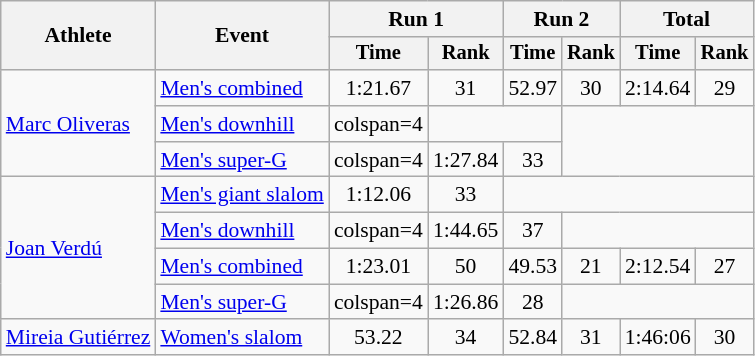<table class="wikitable" style="font-size:90%">
<tr>
<th rowspan=2>Athlete</th>
<th rowspan=2>Event</th>
<th colspan=2>Run 1</th>
<th colspan=2>Run 2</th>
<th colspan=2>Total</th>
</tr>
<tr style="font-size:95%">
<th>Time</th>
<th>Rank</th>
<th>Time</th>
<th>Rank</th>
<th>Time</th>
<th>Rank</th>
</tr>
<tr align=center>
<td align=left rowspan=3><a href='#'>Marc Oliveras</a></td>
<td align=left><a href='#'>Men's combined</a></td>
<td>1:21.67</td>
<td>31</td>
<td>52.97</td>
<td>30</td>
<td>2:14.64</td>
<td>29</td>
</tr>
<tr align=center>
<td align=left><a href='#'>Men's downhill</a></td>
<td>colspan=4 </td>
<td colspan=2></td>
</tr>
<tr align=center>
<td align=left><a href='#'>Men's super-G</a></td>
<td>colspan=4 </td>
<td>1:27.84</td>
<td>33</td>
</tr>
<tr align=center>
<td align=left rowspan=4><a href='#'>Joan Verdú</a></td>
<td align=left><a href='#'>Men's giant slalom</a></td>
<td>1:12.06</td>
<td>33</td>
<td colspan=4></td>
</tr>
<tr align=center>
<td align=left><a href='#'>Men's downhill</a></td>
<td>colspan=4 </td>
<td>1:44.65</td>
<td>37</td>
</tr>
<tr align=center>
<td align=left><a href='#'>Men's combined</a></td>
<td>1:23.01</td>
<td>50</td>
<td>49.53</td>
<td>21</td>
<td>2:12.54</td>
<td>27</td>
</tr>
<tr align=center>
<td align=left><a href='#'>Men's super-G</a></td>
<td>colspan=4 </td>
<td>1:26.86</td>
<td>28</td>
</tr>
<tr align=center>
<td align=left><a href='#'>Mireia Gutiérrez</a></td>
<td align=left><a href='#'>Women's slalom</a></td>
<td>53.22</td>
<td>34</td>
<td>52.84</td>
<td>31</td>
<td>1:46:06</td>
<td>30</td>
</tr>
</table>
